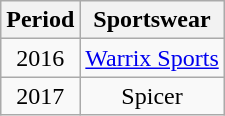<table class="wikitable" style="text-align: center">
<tr>
<th>Period</th>
<th>Sportswear</th>
</tr>
<tr>
<td>2016</td>
<td> <a href='#'>Warrix Sports</a></td>
</tr>
<tr>
<td>2017</td>
<td> Spicer</td>
</tr>
</table>
